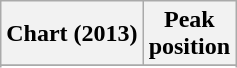<table class="wikitable sortable plainrowheaders" style="text-align:center">
<tr>
<th scope="col">Chart (2013)</th>
<th scope="col">Peak<br>position</th>
</tr>
<tr>
</tr>
<tr>
</tr>
<tr>
</tr>
</table>
